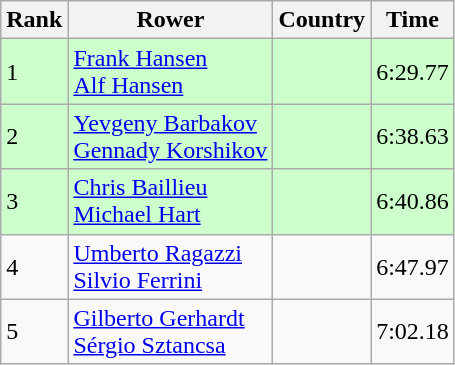<table class="wikitable sortable" style="text-align:middle">
<tr>
<th>Rank</th>
<th>Rower</th>
<th>Country</th>
<th>Time</th>
</tr>
<tr bgcolor=ccffcc>
<td>1</td>
<td><a href='#'>Frank Hansen</a><br><a href='#'>Alf Hansen</a></td>
<td></td>
<td>6:29.77</td>
</tr>
<tr bgcolor=ccffcc>
<td>2</td>
<td><a href='#'>Yevgeny Barbakov</a><br><a href='#'>Gennady Korshikov</a></td>
<td></td>
<td>6:38.63</td>
</tr>
<tr bgcolor=ccffcc>
<td>3</td>
<td><a href='#'>Chris Baillieu</a><br><a href='#'>Michael Hart</a></td>
<td></td>
<td>6:40.86</td>
</tr>
<tr>
<td>4</td>
<td><a href='#'>Umberto Ragazzi</a><br><a href='#'>Silvio Ferrini</a></td>
<td></td>
<td>6:47.97</td>
</tr>
<tr>
<td>5</td>
<td><a href='#'>Gilberto Gerhardt</a><br><a href='#'>Sérgio Sztancsa</a></td>
<td></td>
<td>7:02.18</td>
</tr>
</table>
